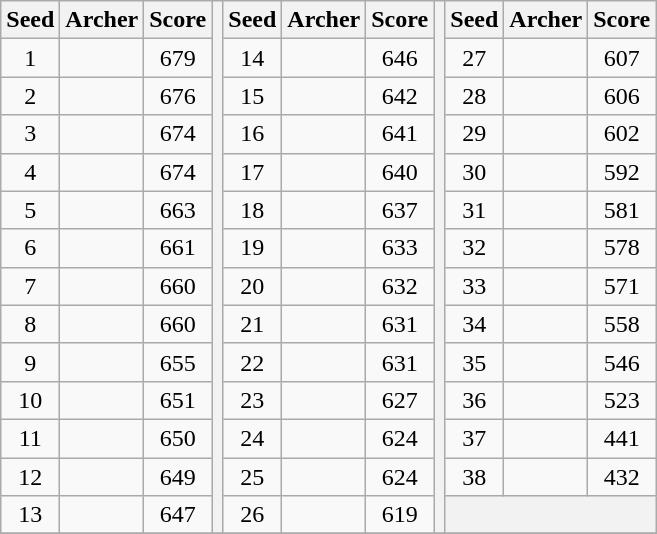<table class="wikitable" style="text-align:center">
<tr>
<th>Seed</th>
<th>Archer</th>
<th>Score</th>
<th rowspan="14"></th>
<th>Seed</th>
<th>Archer</th>
<th>Score</th>
<th rowspan="14"></th>
<th>Seed</th>
<th>Archer</th>
<th>Score</th>
</tr>
<tr>
<td>1</td>
<td align=left></td>
<td>679</td>
<td>14</td>
<td align=left></td>
<td>646</td>
<td>27</td>
<td align=left></td>
<td>607</td>
</tr>
<tr>
<td>2</td>
<td align=left></td>
<td>676</td>
<td>15</td>
<td align=left></td>
<td>642</td>
<td>28</td>
<td align=left></td>
<td>606</td>
</tr>
<tr>
<td>3</td>
<td align=left></td>
<td>674</td>
<td>16</td>
<td align=left></td>
<td>641</td>
<td>29</td>
<td align=left></td>
<td>602</td>
</tr>
<tr>
<td>4</td>
<td align=left></td>
<td>674</td>
<td>17</td>
<td align=left></td>
<td>640</td>
<td>30</td>
<td align=left></td>
<td>592</td>
</tr>
<tr>
<td>5</td>
<td align=left></td>
<td>663</td>
<td>18</td>
<td align=left></td>
<td>637</td>
<td>31</td>
<td align=left></td>
<td>581</td>
</tr>
<tr>
<td>6</td>
<td align=left></td>
<td>661</td>
<td>19</td>
<td align=left></td>
<td>633</td>
<td>32</td>
<td align=left></td>
<td>578</td>
</tr>
<tr>
<td>7</td>
<td align=left></td>
<td>660</td>
<td>20</td>
<td align=left></td>
<td>632</td>
<td>33</td>
<td align=left></td>
<td>571</td>
</tr>
<tr>
<td>8</td>
<td align=left></td>
<td>660</td>
<td>21</td>
<td align=left></td>
<td>631</td>
<td>34</td>
<td align=left></td>
<td>558</td>
</tr>
<tr>
<td>9</td>
<td align=left></td>
<td>655</td>
<td>22</td>
<td align=left></td>
<td>631</td>
<td>35</td>
<td align=left></td>
<td>546</td>
</tr>
<tr>
<td>10</td>
<td align=left></td>
<td>651</td>
<td>23</td>
<td align=left></td>
<td>627</td>
<td>36</td>
<td align=left></td>
<td>523</td>
</tr>
<tr>
<td>11</td>
<td align=left></td>
<td>650</td>
<td>24</td>
<td align=left></td>
<td>624</td>
<td>37</td>
<td align=left></td>
<td>441</td>
</tr>
<tr>
<td>12</td>
<td align=left></td>
<td>649</td>
<td>25</td>
<td align=left></td>
<td>624</td>
<td>38</td>
<td align=left></td>
<td>432</td>
</tr>
<tr>
<td>13</td>
<td align=left></td>
<td>647</td>
<td>26</td>
<td align=left></td>
<td>619</td>
<th colspan=3></th>
</tr>
<tr>
</tr>
</table>
